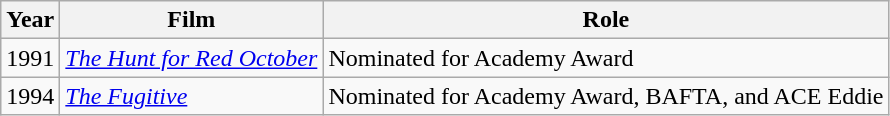<table class="wikitable">
<tr>
<th>Year</th>
<th>Film</th>
<th>Role</th>
</tr>
<tr>
<td>1991</td>
<td><em><a href='#'>The Hunt for Red October</a></em></td>
<td>Nominated for Academy Award</td>
</tr>
<tr>
<td>1994</td>
<td><em><a href='#'>The Fugitive</a></em></td>
<td>Nominated for Academy Award, BAFTA, and ACE Eddie</td>
</tr>
</table>
